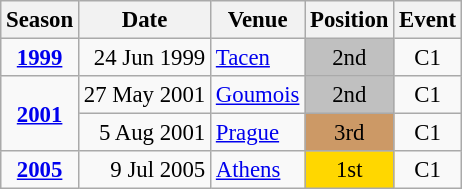<table class="wikitable" style="text-align:center; font-size:95%;">
<tr>
<th>Season</th>
<th>Date</th>
<th>Venue</th>
<th>Position</th>
<th>Event</th>
</tr>
<tr>
<td><strong><a href='#'>1999</a></strong></td>
<td align=right>24 Jun 1999</td>
<td align=left><a href='#'>Tacen</a></td>
<td bgcolor=silver>2nd</td>
<td>C1</td>
</tr>
<tr>
<td rowspan=2><strong><a href='#'>2001</a></strong></td>
<td align=right>27 May 2001</td>
<td align=left><a href='#'>Goumois</a></td>
<td bgcolor=silver>2nd</td>
<td>C1</td>
</tr>
<tr>
<td align=right>5 Aug 2001</td>
<td align=left><a href='#'>Prague</a></td>
<td bgcolor=cc9966>3rd</td>
<td>C1</td>
</tr>
<tr>
<td><strong><a href='#'>2005</a></strong></td>
<td align=right>9 Jul 2005</td>
<td align=left><a href='#'>Athens</a></td>
<td bgcolor=gold>1st</td>
<td>C1</td>
</tr>
</table>
